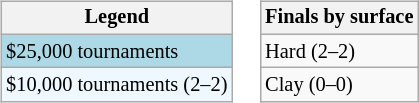<table>
<tr valign=top>
<td><br><table class=wikitable style="font-size:85%">
<tr>
<th>Legend</th>
</tr>
<tr style="background:lightblue;">
<td>$25,000 tournaments</td>
</tr>
<tr style="background:#f0f8ff;">
<td>$10,000 tournaments (2–2)</td>
</tr>
</table>
</td>
<td><br><table class=wikitable style="font-size:85%">
<tr>
<th>Finals by surface</th>
</tr>
<tr>
<td>Hard (2–2)</td>
</tr>
<tr>
<td>Clay (0–0)</td>
</tr>
</table>
</td>
</tr>
</table>
